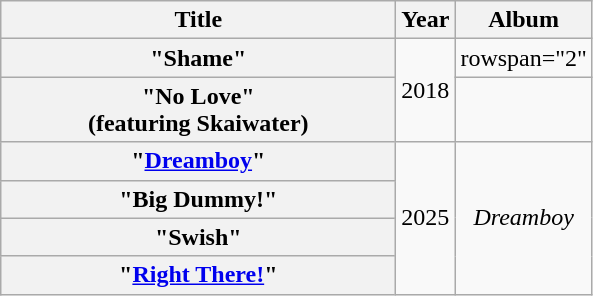<table class="wikitable plainrowheaders" style="text-align:center;" border="1">
<tr>
<th scope="col" style="width:16em;">Title</th>
<th scope="col">Year</th>
<th scope="col">Album</th>
</tr>
<tr>
<th scope="row">"Shame"</th>
<td rowspan="2">2018</td>
<td>rowspan="2" </td>
</tr>
<tr>
<th scope="row">"No Love"<br><span>(featuring Skaiwater)</span></th>
</tr>
<tr>
<th scope="row">"<a href='#'>Dreamboy</a>"</th>
<td rowspan="4">2025</td>
<td rowspan="4"><em>Dreamboy</em></td>
</tr>
<tr>
<th scope="row">"Big Dummy!"</th>
</tr>
<tr>
<th scope="row">"Swish"</th>
</tr>
<tr>
<th scope="row">"<a href='#'>Right There!</a>"</th>
</tr>
</table>
